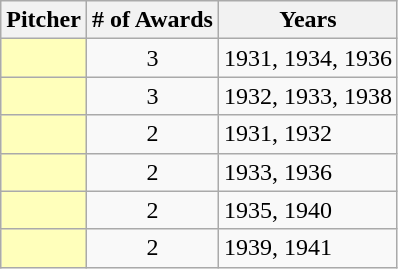<table class="wikitable sortable" style="text-align:center">
<tr>
<th>Pitcher</th>
<th># of Awards</th>
<th>Years</th>
</tr>
<tr>
<th scope="row" style="background-color: #ffffbb" style="text-align:left; background-color: #ffffbb"> <sup></sup></th>
<td>3</td>
<td style="text-align:left;">1931, 1934, 1936</td>
</tr>
<tr>
<th scope="row" style="background-color: #ffffbb" style="text-align:left; background-color: #ffffbb"> <sup></sup></th>
<td>3</td>
<td style="text-align:left;">1932, 1933, 1938</td>
</tr>
<tr>
<th scope="row" style="background-color: #ffffbb" style="text-align:left; background-color: #ffffbb"> <sup></sup></th>
<td>2</td>
<td style="text-align:left;">1931, 1932</td>
</tr>
<tr>
<th scope="row" style="background-color: #ffffbb" style="text-align:left; background-color: #ffffbb"> <sup></sup></th>
<td>2</td>
<td style="text-align:left;">1933, 1936</td>
</tr>
<tr>
<th scope="row" style="background-color: #ffffbb" style="text-align:left; background-color: #ffffbb"> <sup></sup></th>
<td>2</td>
<td style="text-align:left;">1935, 1940</td>
</tr>
<tr>
<th scope="row" style="background-color: #ffffbb" style="text-align:left; background-color: #ffffbb"> <sup></sup></th>
<td>2</td>
<td style="text-align:left;">1939, 1941</td>
</tr>
</table>
